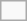<table class="infobox">
<tr>
<td></td>
<td></td>
</tr>
</table>
